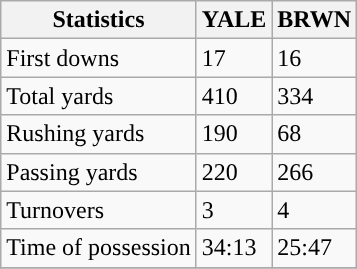<table class="wikitable">
<tr>
<th>Statistics</th>
<th>YALE</th>
<th>BRWN</th>
</tr>
<tr>
<td>First downs</td>
<td>17</td>
<td>16</td>
</tr>
<tr>
<td>Total yards</td>
<td>410</td>
<td>334</td>
</tr>
<tr>
<td>Rushing yards</td>
<td>190</td>
<td>68</td>
</tr>
<tr>
<td>Passing yards</td>
<td>220</td>
<td>266</td>
</tr>
<tr>
<td>Turnovers</td>
<td>3</td>
<td>4</td>
</tr>
<tr>
<td>Time of possession</td>
<td>34:13</td>
<td>25:47</td>
</tr>
<tr>
</tr>
</table>
